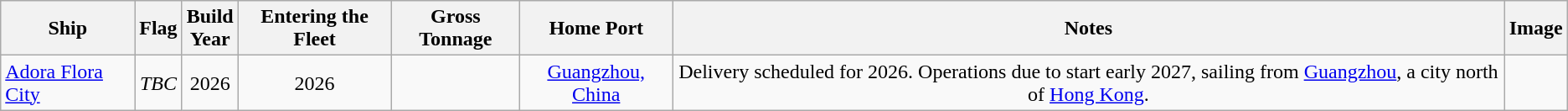<table class="wikitable sortable">
<tr>
<th>Ship</th>
<th>Flag</th>
<th>Build<br>Year</th>
<th>Entering the Fleet</th>
<th>Gross Tonnage</th>
<th>Home Port</th>
<th>Notes</th>
<th>Image</th>
</tr>
<tr>
<td><a href='#'>Adora Flora City</a></td>
<td style="text-align:Center;"><em>TBC</em></td>
<td style="text-align:Center;">2026</td>
<td style="text-align:Center;">2026</td>
<td style="text-align:Center;"></td>
<td style="text-align:Center;"><a href='#'>Guangzhou, China</a></td>
<td style="text-align:Center;">Delivery scheduled for 2026. Operations due to start early 2027, sailing from <a href='#'>Guangzhou</a>, a city north of <a href='#'>Hong Kong</a>.</td>
</tr>
</table>
